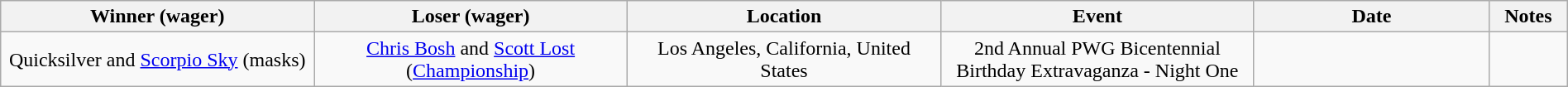<table class="wikitable sortable" width=100%  style="text-align: center">
<tr>
<th width=20% scope="col">Winner (wager)</th>
<th width=20% scope="col">Loser (wager)</th>
<th width=20% scope="col">Location</th>
<th width=20% scope="col">Event</th>
<th width=15% scope="col">Date</th>
<th class="unsortable" width=5% scope="col">Notes</th>
</tr>
<tr>
<td>Quicksilver and <a href='#'>Scorpio Sky</a> (masks)</td>
<td><a href='#'>Chris Bosh</a> and <a href='#'>Scott Lost</a> (<a href='#'>Championship</a>)</td>
<td>Los Angeles, California, United States</td>
<td>2nd Annual PWG Bicentennial Birthday Extravaganza - Night One</td>
<td></td>
<td></td>
</tr>
</table>
